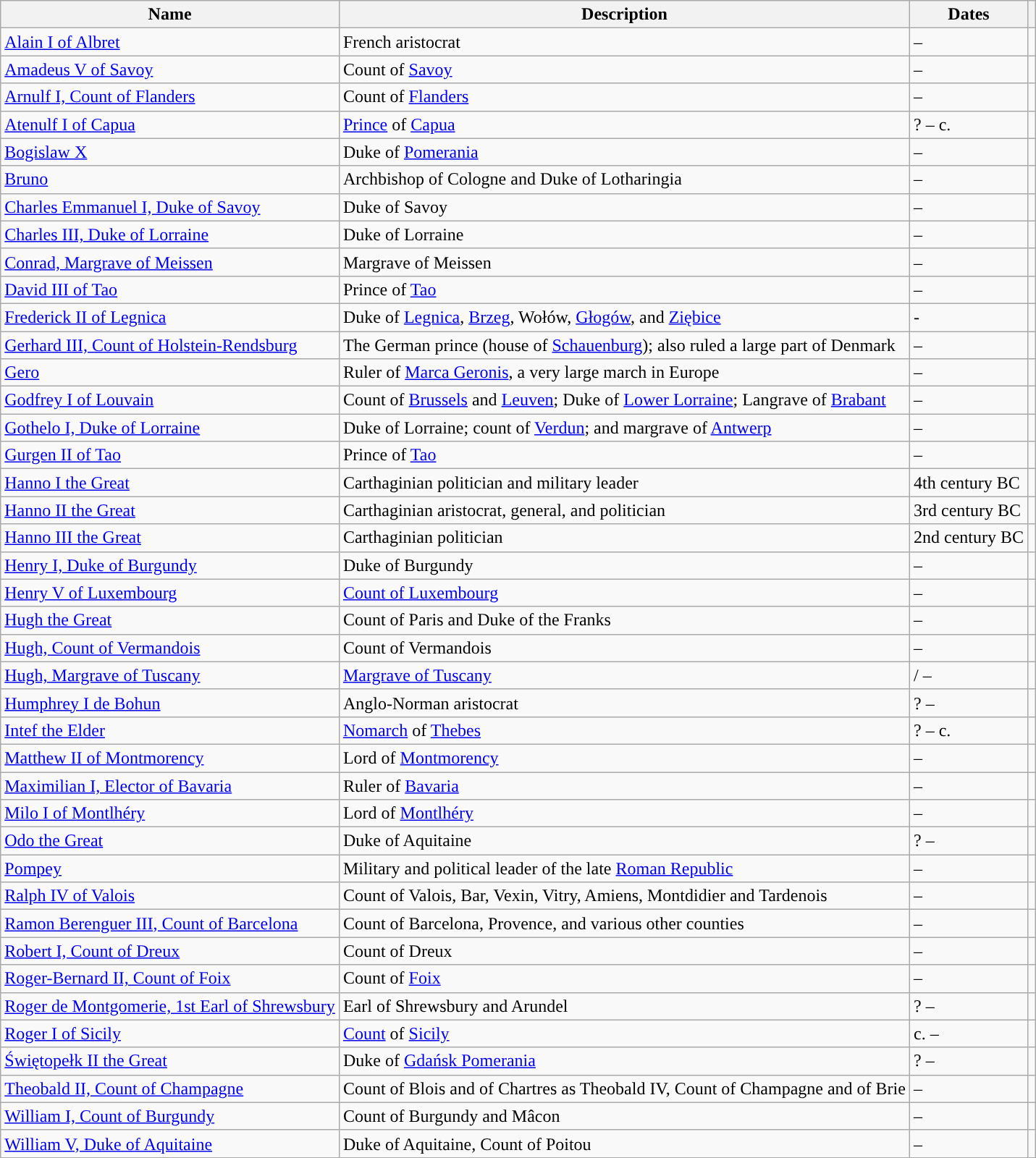<table class="wikitable sortable">
<tr>
<th>Name</th>
<th>Description</th>
<th>Dates</th>
<th class="unsortable"></th>
</tr>
<tr>
<td><a href='#'>Alain I of Albret</a></td>
<td>French aristocrat</td>
<td> – </td>
<td></td>
</tr>
<tr>
<td><a href='#'>Amadeus V of Savoy</a></td>
<td>Count of <a href='#'>Savoy</a></td>
<td> – </td>
<td></td>
</tr>
<tr>
<td><a href='#'>Arnulf I, Count of Flanders</a></td>
<td>Count of <a href='#'>Flanders</a></td>
<td> – </td>
<td></td>
</tr>
<tr>
<td><a href='#'>Atenulf I of Capua</a></td>
<td><a href='#'>Prince</a> of <a href='#'>Capua</a></td>
<td>? – c. </td>
<td></td>
</tr>
<tr>
<td><a href='#'>Bogislaw X</a></td>
<td>Duke of <a href='#'>Pomerania</a></td>
<td> – </td>
<td></td>
</tr>
<tr>
<td><a href='#'>Bruno</a></td>
<td>Archbishop of Cologne and Duke of Lotharingia</td>
<td> – </td>
<td></td>
</tr>
<tr>
<td><a href='#'>Charles Emmanuel I, Duke of Savoy</a></td>
<td>Duke of Savoy</td>
<td> – </td>
<td></td>
</tr>
<tr>
<td><a href='#'>Charles III, Duke of Lorraine</a></td>
<td>Duke of Lorraine</td>
<td> – </td>
<td></td>
</tr>
<tr>
<td><a href='#'>Conrad, Margrave of Meissen</a></td>
<td>Margrave of Meissen</td>
<td> – </td>
<td></td>
</tr>
<tr>
<td><a href='#'>David III of Tao</a></td>
<td>Prince of <a href='#'>Tao</a></td>
<td> – </td>
<td></td>
</tr>
<tr>
<td><a href='#'>Frederick II of Legnica</a></td>
<td>Duke of <a href='#'>Legnica</a>, <a href='#'>Brzeg</a>, Wołów, <a href='#'>Głogów</a>, and <a href='#'>Ziębice</a></td>
<td> - </td>
<td></td>
</tr>
<tr>
<td><a href='#'>Gerhard III, Count of Holstein-Rendsburg</a></td>
<td>The German prince (house of <a href='#'>Schauenburg</a>); also ruled a large part of Denmark</td>
<td> – </td>
<td></td>
</tr>
<tr>
<td><a href='#'>Gero</a></td>
<td>Ruler of <a href='#'>Marca Geronis</a>, a very large march in Europe</td>
<td> – </td>
<td></td>
</tr>
<tr>
<td><a href='#'>Godfrey I of Louvain</a></td>
<td>Count of <a href='#'>Brussels</a> and <a href='#'>Leuven</a>; Duke of <a href='#'>Lower Lorraine</a>; Langrave of <a href='#'>Brabant</a></td>
<td> – </td>
<td></td>
</tr>
<tr>
<td><a href='#'>Gothelo I, Duke of Lorraine</a></td>
<td>Duke of Lorraine; count of <a href='#'>Verdun</a>; and margrave of <a href='#'>Antwerp</a></td>
<td> – </td>
<td></td>
</tr>
<tr>
<td><a href='#'>Gurgen II of Tao</a></td>
<td>Prince of <a href='#'>Tao</a></td>
<td> – </td>
<td></td>
</tr>
<tr>
<td><a href='#'>Hanno I the Great</a></td>
<td>Carthaginian politician and military leader</td>
<td>4th century BC</td>
<td></td>
</tr>
<tr>
<td><a href='#'>Hanno II the Great</a></td>
<td>Carthaginian aristocrat, general, and politician</td>
<td>3rd century BC</td>
<td></td>
</tr>
<tr>
<td><a href='#'>Hanno III the Great</a></td>
<td>Carthaginian politician</td>
<td>2nd century BC</td>
<td></td>
</tr>
<tr>
<td><a href='#'>Henry I, Duke of Burgundy</a></td>
<td>Duke of Burgundy</td>
<td> – </td>
<td></td>
</tr>
<tr>
<td><a href='#'>Henry V of Luxembourg</a></td>
<td><a href='#'>Count of Luxembourg</a></td>
<td> – </td>
<td></td>
</tr>
<tr>
<td><a href='#'>Hugh the Great</a></td>
<td>Count of Paris and Duke of the Franks</td>
<td> – </td>
<td></td>
</tr>
<tr>
<td><a href='#'>Hugh, Count of Vermandois</a></td>
<td>Count of Vermandois</td>
<td> – </td>
<td></td>
</tr>
<tr>
<td><a href='#'>Hugh, Margrave of Tuscany</a></td>
<td><a href='#'>Margrave of Tuscany</a></td>
<td>/ – </td>
<td></td>
</tr>
<tr>
<td><a href='#'>Humphrey I de Bohun</a></td>
<td>Anglo-Norman aristocrat</td>
<td>? – </td>
<td></td>
</tr>
<tr>
<td><a href='#'>Intef the Elder</a></td>
<td><a href='#'>Nomarch</a> of <a href='#'>Thebes</a></td>
<td>? – c. </td>
<td></td>
</tr>
<tr>
<td><a href='#'>Matthew II of Montmorency</a></td>
<td>Lord of <a href='#'>Montmorency</a></td>
<td> – </td>
<td></td>
</tr>
<tr>
<td><a href='#'>Maximilian I, Elector of Bavaria</a></td>
<td>Ruler of <a href='#'>Bavaria</a></td>
<td> – </td>
<td></td>
</tr>
<tr>
<td><a href='#'>Milo I of Montlhéry</a></td>
<td>Lord of <a href='#'>Montlhéry</a></td>
<td> – </td>
<td></td>
</tr>
<tr>
<td><a href='#'>Odo the Great</a></td>
<td>Duke of Aquitaine</td>
<td>? – </td>
<td></td>
</tr>
<tr>
<td><a href='#'>Pompey</a></td>
<td>Military and political leader of the late <a href='#'>Roman Republic</a></td>
<td> – </td>
<td></td>
</tr>
<tr>
<td><a href='#'>Ralph IV of Valois</a></td>
<td>Count of Valois, Bar, Vexin, Vitry, Amiens, Montdidier and Tardenois</td>
<td> – </td>
<td></td>
</tr>
<tr>
<td><a href='#'>Ramon Berenguer III, Count of Barcelona</a></td>
<td>Count of Barcelona, Provence, and various other counties</td>
<td> – </td>
<td></td>
</tr>
<tr>
<td><a href='#'>Robert I, Count of Dreux</a></td>
<td>Count of Dreux</td>
<td> – </td>
<td></td>
</tr>
<tr>
<td><a href='#'>Roger-Bernard II, Count of Foix</a></td>
<td>Count of <a href='#'>Foix</a></td>
<td> – </td>
<td></td>
</tr>
<tr>
<td><a href='#'>Roger de Montgomerie, 1st Earl of Shrewsbury</a></td>
<td>Earl of Shrewsbury and Arundel</td>
<td>? – </td>
<td></td>
</tr>
<tr>
<td><a href='#'>Roger I of Sicily</a></td>
<td><a href='#'>Count</a> of <a href='#'>Sicily</a></td>
<td>c.  – </td>
<td></td>
</tr>
<tr>
<td><a href='#'>Świętopełk II the Great</a></td>
<td>Duke of <a href='#'>Gdańsk Pomerania</a></td>
<td>? – </td>
<td></td>
</tr>
<tr>
<td><a href='#'>Theobald II, Count of Champagne</a></td>
<td>Count of Blois and of Chartres as Theobald IV, Count of Champagne and of Brie</td>
<td> – </td>
<td></td>
</tr>
<tr>
<td><a href='#'>William I, Count of Burgundy</a></td>
<td>Count of Burgundy and Mâcon</td>
<td> – </td>
<td></td>
</tr>
<tr>
<td><a href='#'>William V, Duke of Aquitaine</a></td>
<td>Duke of Aquitaine, Count of Poitou</td>
<td> – </td>
<td></td>
</tr>
</table>
